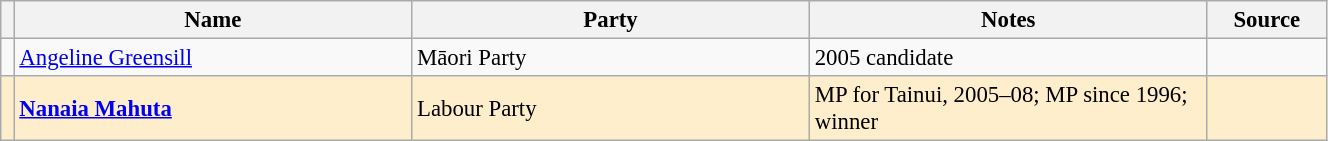<table class="wikitable" width="70%" style="font-size:95%;">
<tr>
<th width=1%></th>
<th width=30%>Name</th>
<th width=30%>Party</th>
<th width=30%>Notes</th>
<th width=9%>Source</th>
</tr>
<tr -->
<td bgcolor=></td>
<td><a href='#'>Angeline Greensill</a></td>
<td>Māori Party</td>
<td>2005 candidate</td>
<td></td>
</tr>
<tr ---- bgcolor=#FFEECC>
<td bgcolor=></td>
<td><strong><a href='#'>Nanaia Mahuta</a></strong></td>
<td>Labour Party</td>
<td>MP for Tainui, 2005–08; MP since 1996; winner</td>
<td></td>
</tr>
</table>
